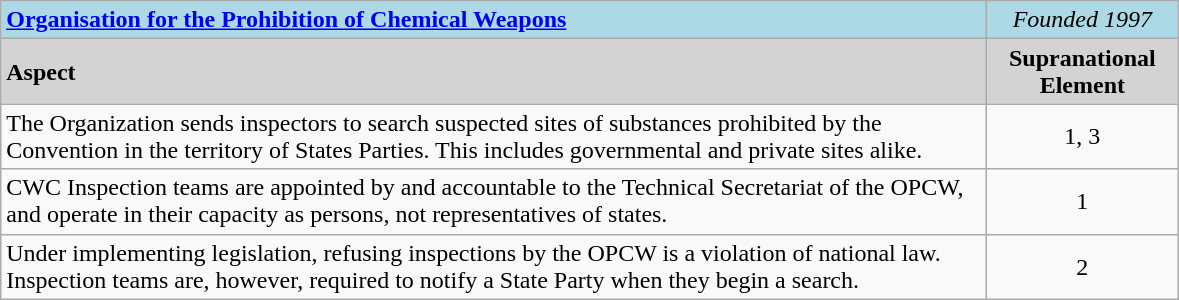<table class="wikitable">
<tr>
<td style="background:lightblue" align="left" width="650px"><strong><a href='#'>Organisation for the Prohibition of Chemical Weapons</a></strong></td>
<td style="background:lightblue" align="center" width="120px"><em>Founded 1997</em></td>
</tr>
<tr>
<td style="background:lightgrey"><strong>Aspect</strong></td>
<td style="background:lightgrey" align="center" width="120px"><strong>Supranational Element</strong></td>
</tr>
<tr>
<td>The Organization sends inspectors to search suspected sites of substances prohibited by the Convention in the territory of States Parties.  This includes governmental and private sites alike.</td>
<td align="center" width="120px">1, 3</td>
</tr>
<tr>
<td>CWC Inspection teams are appointed by and accountable to the Technical Secretariat of the OPCW, and operate in their capacity as persons, not representatives of states.</td>
<td align="center" width="120px">1</td>
</tr>
<tr>
<td>Under implementing legislation, refusing inspections by the OPCW is a violation of national law.  Inspection teams are, however, required to notify a State Party when they begin a search.</td>
<td align="center" width="120px">2</td>
</tr>
</table>
